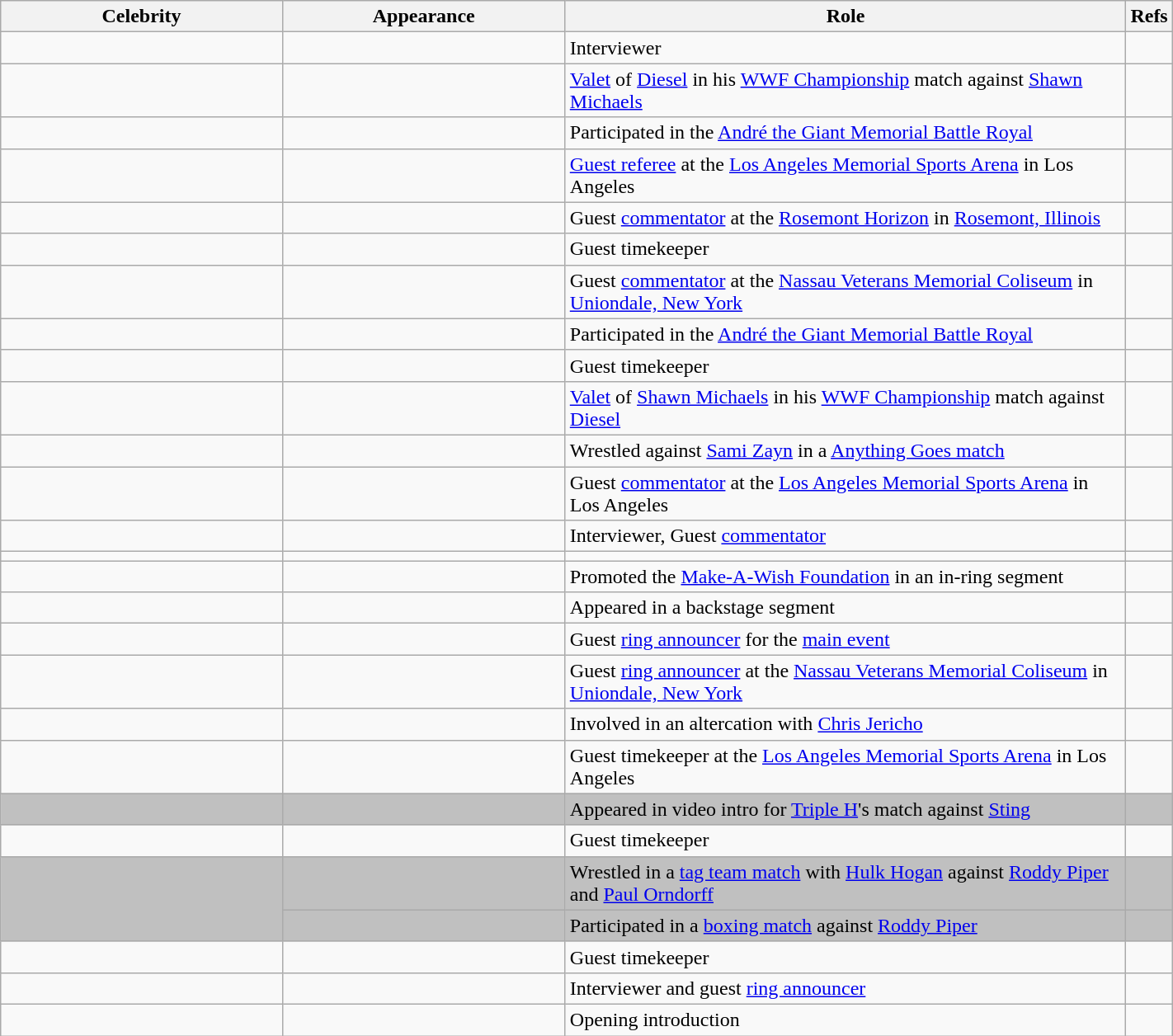<table class="wikitable sortable" width="75%">
<tr>
<th width="25%">Celebrity</th>
<th width="25%">Appearance</th>
<th class="unsortable" width="70%">Role</th>
<th class="unsortable">Refs</th>
</tr>
<tr>
<td></td>
<td></td>
<td>Interviewer</td>
<td></td>
</tr>
<tr>
<td></td>
<td></td>
<td><a href='#'>Valet</a> of <a href='#'>Diesel</a> in his <a href='#'>WWF Championship</a> match against <a href='#'>Shawn Michaels</a></td>
<td></td>
</tr>
<tr>
<td></td>
<td></td>
<td>Participated in the <a href='#'>André the Giant Memorial Battle Royal</a></td>
<td></td>
</tr>
<tr>
<td></td>
<td></td>
<td><a href='#'>Guest referee</a> at the <a href='#'>Los Angeles Memorial Sports Arena</a> in Los Angeles</td>
<td></td>
</tr>
<tr>
<td></td>
<td></td>
<td>Guest <a href='#'>commentator</a> at the <a href='#'>Rosemont Horizon</a> in <a href='#'>Rosemont, Illinois</a></td>
<td></td>
</tr>
<tr>
<td></td>
<td></td>
<td>Guest timekeeper</td>
<td></td>
</tr>
<tr>
<td></td>
<td></td>
<td>Guest <a href='#'>commentator</a> at the <a href='#'>Nassau Veterans Memorial Coliseum</a> in <a href='#'>Uniondale, New York</a></td>
<td></td>
</tr>
<tr>
<td></td>
<td></td>
<td>Participated in the <a href='#'>André the Giant Memorial Battle Royal</a></td>
<td></td>
</tr>
<tr>
<td></td>
<td></td>
<td>Guest timekeeper</td>
<td></td>
</tr>
<tr>
<td></td>
<td></td>
<td><a href='#'>Valet</a> of <a href='#'>Shawn Michaels</a> in his <a href='#'>WWF Championship</a> match against <a href='#'>Diesel</a></td>
<td></td>
</tr>
<tr>
<td></td>
<td></td>
<td>Wrestled against <a href='#'>Sami Zayn</a> in a <a href='#'>Anything Goes match</a></td>
<td></td>
</tr>
<tr>
<td></td>
<td></td>
<td>Guest <a href='#'>commentator</a> at the <a href='#'>Los Angeles Memorial Sports Arena</a> in Los Angeles</td>
<td></td>
</tr>
<tr>
<td></td>
<td></td>
<td>Interviewer, Guest <a href='#'>commentator</a></td>
<td></td>
</tr>
<tr>
<td></td>
<td></td>
<td></td>
<td></td>
</tr>
<tr>
<td></td>
<td></td>
<td>Promoted the <a href='#'>Make-A-Wish Foundation</a> in an in-ring segment</td>
<td></td>
</tr>
<tr>
<td></td>
<td></td>
<td>Appeared in a backstage segment</td>
<td></td>
</tr>
<tr>
<td></td>
<td></td>
<td>Guest <a href='#'>ring announcer</a> for the <a href='#'>main event</a></td>
<td></td>
</tr>
<tr>
<td></td>
<td></td>
<td>Guest <a href='#'>ring announcer</a> at the <a href='#'>Nassau Veterans Memorial Coliseum</a> in <a href='#'>Uniondale, New York</a></td>
<td></td>
</tr>
<tr>
<td></td>
<td></td>
<td>Involved in an altercation with <a href='#'>Chris Jericho</a></td>
<td></td>
</tr>
<tr>
<td></td>
<td></td>
<td>Guest timekeeper at the <a href='#'>Los Angeles Memorial Sports Arena</a> in Los Angeles</td>
<td></td>
</tr>
<tr style="background:silver;">
<td></td>
<td></td>
<td>Appeared in video intro for <a href='#'>Triple H</a>'s match against <a href='#'>Sting</a></td>
<td></td>
</tr>
<tr>
<td></td>
<td></td>
<td>Guest timekeeper</td>
<td></td>
</tr>
<tr style="background:silver;">
<td rowspan="2"></td>
<td></td>
<td>Wrestled in a <a href='#'>tag team match</a> with <a href='#'>Hulk Hogan</a> against <a href='#'>Roddy Piper</a> and <a href='#'>Paul Orndorff</a></td>
<td></td>
</tr>
<tr style="background:silver">
<td></td>
<td>Participated in a <a href='#'>boxing match</a> against <a href='#'>Roddy Piper</a></td>
<td></td>
</tr>
<tr>
<td></td>
<td></td>
<td>Guest timekeeper</td>
<td></td>
</tr>
<tr>
<td></td>
<td></td>
<td>Interviewer and guest <a href='#'>ring announcer</a></td>
<td></td>
</tr>
<tr>
<td></td>
<td></td>
<td>Opening introduction</td>
<td></td>
</tr>
</table>
